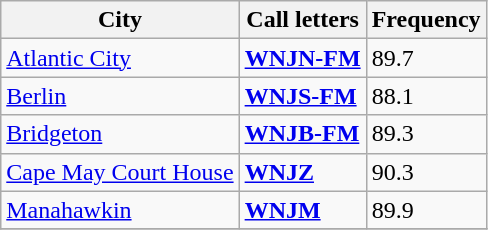<table class="wikitable">
<tr>
<th>City</th>
<th>Call letters</th>
<th>Frequency</th>
</tr>
<tr>
<td><a href='#'>Atlantic City</a></td>
<td><strong><a href='#'>WNJN-FM</a></strong></td>
<td>89.7</td>
</tr>
<tr>
<td><a href='#'>Berlin</a></td>
<td><strong><a href='#'>WNJS-FM</a></strong></td>
<td>88.1</td>
</tr>
<tr>
<td><a href='#'>Bridgeton</a></td>
<td><strong><a href='#'>WNJB-FM</a></strong></td>
<td>89.3</td>
</tr>
<tr>
<td><a href='#'>Cape May Court House</a></td>
<td><strong><a href='#'>WNJZ</a></strong></td>
<td>90.3</td>
</tr>
<tr>
<td><a href='#'>Manahawkin</a></td>
<td><strong><a href='#'>WNJM</a></strong></td>
<td>89.9</td>
</tr>
<tr>
</tr>
</table>
